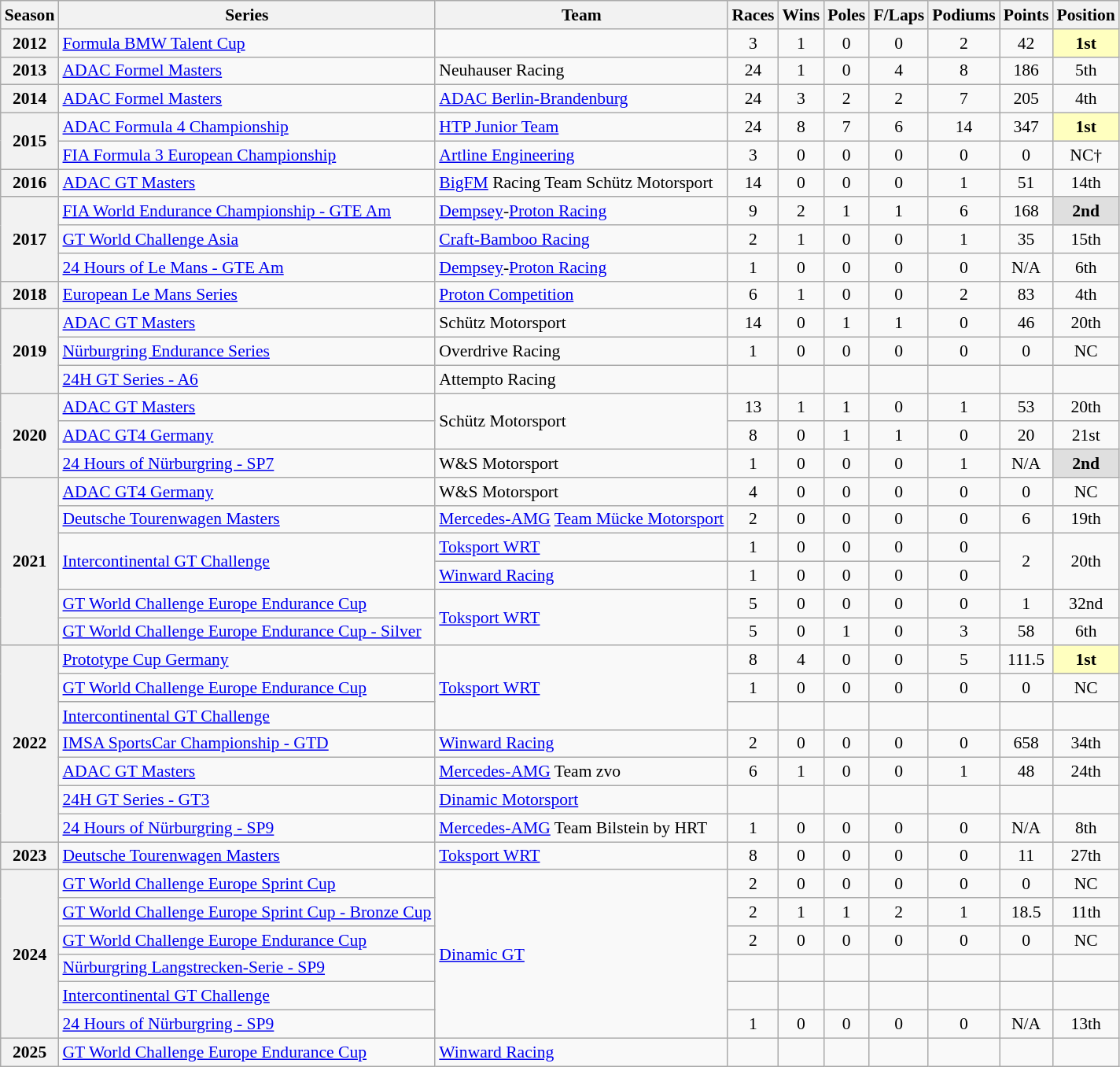<table class="wikitable" style="font-size: 90%; text-align:center">
<tr>
<th>Season</th>
<th>Series</th>
<th>Team</th>
<th>Races</th>
<th>Wins</th>
<th>Poles</th>
<th>F/Laps</th>
<th>Podiums</th>
<th>Points</th>
<th>Position</th>
</tr>
<tr>
<th>2012</th>
<td align=left><a href='#'>Formula BMW Talent Cup</a></td>
<td></td>
<td>3</td>
<td>1</td>
<td>0</td>
<td>0</td>
<td>2</td>
<td>42</td>
<td style="background:#FFFFBF;"><strong>1st</strong></td>
</tr>
<tr>
<th>2013</th>
<td align=left><a href='#'>ADAC Formel Masters</a></td>
<td align=left>Neuhauser Racing</td>
<td>24</td>
<td>1</td>
<td>0</td>
<td>4</td>
<td>8</td>
<td>186</td>
<td>5th</td>
</tr>
<tr>
<th>2014</th>
<td align=left><a href='#'>ADAC Formel Masters</a></td>
<td align=left><a href='#'>ADAC Berlin-Brandenburg</a></td>
<td>24</td>
<td>3</td>
<td>2</td>
<td>2</td>
<td>7</td>
<td>205</td>
<td>4th</td>
</tr>
<tr>
<th rowspan=2>2015</th>
<td align=left><a href='#'>ADAC Formula 4 Championship</a></td>
<td align=left><a href='#'>HTP Junior Team</a></td>
<td>24</td>
<td>8</td>
<td>7</td>
<td>6</td>
<td>14</td>
<td>347</td>
<td style="background:#FFFFBF;"><strong>1st</strong></td>
</tr>
<tr>
<td align=left><a href='#'>FIA Formula 3 European Championship</a></td>
<td align=left><a href='#'>Artline Engineering</a></td>
<td>3</td>
<td>0</td>
<td>0</td>
<td>0</td>
<td>0</td>
<td>0</td>
<td>NC†</td>
</tr>
<tr>
<th>2016</th>
<td align=left><a href='#'>ADAC GT Masters</a></td>
<td align=left nowrap><a href='#'>BigFM</a> Racing Team Schütz Motorsport</td>
<td>14</td>
<td>0</td>
<td>0</td>
<td>0</td>
<td>1</td>
<td>51</td>
<td>14th</td>
</tr>
<tr>
<th rowspan=3>2017</th>
<td align=left><a href='#'>FIA World Endurance Championship - GTE Am</a></td>
<td align=left><a href='#'>Dempsey</a>-<a href='#'>Proton Racing</a></td>
<td>9</td>
<td>2</td>
<td>1</td>
<td>1</td>
<td>6</td>
<td>168</td>
<td style="background:#DFDFDF;"><strong>2nd</strong></td>
</tr>
<tr>
<td align=left><a href='#'>GT World Challenge Asia</a></td>
<td align=left><a href='#'>Craft-Bamboo Racing</a></td>
<td>2</td>
<td>1</td>
<td>0</td>
<td>0</td>
<td>1</td>
<td>35</td>
<td>15th</td>
</tr>
<tr>
<td align=left><a href='#'>24 Hours of Le Mans - GTE Am</a></td>
<td align=left><a href='#'>Dempsey</a>-<a href='#'>Proton Racing</a></td>
<td>1</td>
<td>0</td>
<td>0</td>
<td>0</td>
<td>0</td>
<td>N/A</td>
<td>6th</td>
</tr>
<tr>
<th>2018</th>
<td align=left><a href='#'>European Le Mans Series</a></td>
<td align=left><a href='#'>Proton Competition</a></td>
<td>6</td>
<td>1</td>
<td>0</td>
<td>0</td>
<td>2</td>
<td>83</td>
<td>4th</td>
</tr>
<tr>
<th rowspan="3">2019</th>
<td align=left><a href='#'>ADAC GT Masters</a></td>
<td align=left>Schütz Motorsport</td>
<td>14</td>
<td>0</td>
<td>1</td>
<td>1</td>
<td>0</td>
<td>46</td>
<td>20th</td>
</tr>
<tr>
<td align=left><a href='#'>Nürburgring Endurance Series</a></td>
<td align=left>Overdrive Racing</td>
<td>1</td>
<td>0</td>
<td>0</td>
<td>0</td>
<td>0</td>
<td>0</td>
<td>NC</td>
</tr>
<tr>
<td align=left><a href='#'>24H GT Series - A6</a></td>
<td align=left>Attempto Racing</td>
<td></td>
<td></td>
<td></td>
<td></td>
<td></td>
<td></td>
<td></td>
</tr>
<tr>
<th rowspan="3">2020</th>
<td align=left><a href='#'>ADAC GT Masters</a></td>
<td rowspan="2" align=left>Schütz Motorsport</td>
<td>13</td>
<td>1</td>
<td>1</td>
<td>0</td>
<td>1</td>
<td>53</td>
<td>20th</td>
</tr>
<tr>
<td align=left><a href='#'>ADAC GT4 Germany</a></td>
<td>8</td>
<td>0</td>
<td>1</td>
<td>1</td>
<td>0</td>
<td>20</td>
<td>21st</td>
</tr>
<tr>
<td align=left><a href='#'>24 Hours of Nürburgring - SP7</a></td>
<td align=left>W&S Motorsport</td>
<td>1</td>
<td>0</td>
<td>0</td>
<td>0</td>
<td>1</td>
<td>N/A</td>
<td style="background:#DFDFDF;"><strong>2nd</strong></td>
</tr>
<tr>
<th rowspan="6">2021</th>
<td align=left><a href='#'>ADAC GT4 Germany</a></td>
<td align=left>W&S Motorsport</td>
<td>4</td>
<td>0</td>
<td>0</td>
<td>0</td>
<td>0</td>
<td>0</td>
<td>NC</td>
</tr>
<tr>
<td align=left><a href='#'>Deutsche Tourenwagen Masters</a></td>
<td align=left nowrap><a href='#'>Mercedes-AMG</a> <a href='#'>Team Mücke Motorsport</a></td>
<td>2</td>
<td>0</td>
<td>0</td>
<td>0</td>
<td>0</td>
<td>6</td>
<td>19th</td>
</tr>
<tr>
<td rowspan="2" align=left><a href='#'>Intercontinental GT Challenge</a></td>
<td align=left><a href='#'>Toksport WRT</a></td>
<td>1</td>
<td>0</td>
<td>0</td>
<td>0</td>
<td>0</td>
<td rowspan=2>2</td>
<td rowspan=2>20th</td>
</tr>
<tr>
<td align=left><a href='#'>Winward Racing</a></td>
<td>1</td>
<td>0</td>
<td>0</td>
<td>0</td>
<td>0</td>
</tr>
<tr>
<td align=left><a href='#'>GT World Challenge Europe Endurance Cup</a></td>
<td rowspan="2" align="left"><a href='#'>Toksport WRT</a></td>
<td>5</td>
<td>0</td>
<td>0</td>
<td>0</td>
<td>0</td>
<td>1</td>
<td>32nd</td>
</tr>
<tr>
<td align="left" nowrap><a href='#'>GT World Challenge Europe Endurance Cup - Silver</a></td>
<td>5</td>
<td>0</td>
<td>1</td>
<td>0</td>
<td>3</td>
<td>58</td>
<td>6th</td>
</tr>
<tr>
<th rowspan="7">2022</th>
<td align="left"><a href='#'>Prototype Cup Germany</a></td>
<td rowspan="3" align="left"><a href='#'>Toksport WRT</a></td>
<td>8</td>
<td>4</td>
<td>0</td>
<td>0</td>
<td>5</td>
<td>111.5</td>
<td style="background:#FFFFBF;"><strong>1st</strong></td>
</tr>
<tr>
<td align=left><a href='#'>GT World Challenge Europe Endurance Cup</a></td>
<td>1</td>
<td>0</td>
<td>0</td>
<td>0</td>
<td>0</td>
<td>0</td>
<td>NC</td>
</tr>
<tr>
<td align=left><a href='#'>Intercontinental GT Challenge</a></td>
<td></td>
<td></td>
<td></td>
<td></td>
<td></td>
<td></td>
<td></td>
</tr>
<tr>
<td align=left><a href='#'>IMSA SportsCar Championship - GTD</a></td>
<td align=left><a href='#'>Winward Racing</a></td>
<td>2</td>
<td>0</td>
<td>0</td>
<td>0</td>
<td>0</td>
<td>658</td>
<td>34th</td>
</tr>
<tr>
<td align=left><a href='#'>ADAC GT Masters</a></td>
<td align=left><a href='#'>Mercedes-AMG</a> Team zvo</td>
<td>6</td>
<td>1</td>
<td>0</td>
<td>0</td>
<td>1</td>
<td>48</td>
<td>24th</td>
</tr>
<tr>
<td align=left><a href='#'>24H GT Series - GT3</a></td>
<td align=left><a href='#'>Dinamic Motorsport</a></td>
<td></td>
<td></td>
<td></td>
<td></td>
<td></td>
<td></td>
<td></td>
</tr>
<tr>
<td align=left><a href='#'>24 Hours of Nürburgring - SP9</a></td>
<td align=left><a href='#'>Mercedes-AMG</a> Team Bilstein by HRT</td>
<td>1</td>
<td>0</td>
<td>0</td>
<td>0</td>
<td>0</td>
<td>N/A</td>
<td>8th</td>
</tr>
<tr>
<th>2023</th>
<td align=left><a href='#'>Deutsche Tourenwagen Masters</a></td>
<td align=left><a href='#'>Toksport WRT</a></td>
<td>8</td>
<td>0</td>
<td>0</td>
<td>0</td>
<td>0</td>
<td>11</td>
<td>27th</td>
</tr>
<tr>
<th rowspan="6">2024</th>
<td align=left><a href='#'>GT World Challenge Europe Sprint Cup</a></td>
<td rowspan="6" align="left"><a href='#'>Dinamic GT</a></td>
<td>2</td>
<td>0</td>
<td>0</td>
<td>0</td>
<td>0</td>
<td>0</td>
<td>NC</td>
</tr>
<tr>
<td align=left nowrap><a href='#'>GT World Challenge Europe Sprint Cup - Bronze Cup</a></td>
<td>2</td>
<td>1</td>
<td>1</td>
<td>2</td>
<td>1</td>
<td>18.5</td>
<td>11th</td>
</tr>
<tr>
<td align=left><a href='#'>GT World Challenge Europe Endurance Cup</a></td>
<td>2</td>
<td>0</td>
<td>0</td>
<td>0</td>
<td>0</td>
<td>0</td>
<td>NC</td>
</tr>
<tr>
<td align=left><a href='#'>Nürburgring Langstrecken-Serie - SP9</a></td>
<td></td>
<td></td>
<td></td>
<td></td>
<td></td>
<td></td>
<td></td>
</tr>
<tr>
<td align=left><a href='#'>Intercontinental GT Challenge</a></td>
<td></td>
<td></td>
<td></td>
<td></td>
<td></td>
<td></td>
<td></td>
</tr>
<tr>
<td align=left><a href='#'>24 Hours of Nürburgring - SP9</a></td>
<td>1</td>
<td>0</td>
<td>0</td>
<td>0</td>
<td>0</td>
<td>N/A</td>
<td>13th</td>
</tr>
<tr>
<th>2025</th>
<td align=left><a href='#'>GT World Challenge Europe Endurance Cup</a></td>
<td align=left><a href='#'>Winward Racing</a></td>
<td></td>
<td></td>
<td></td>
<td></td>
<td></td>
<td></td>
<td></td>
</tr>
</table>
